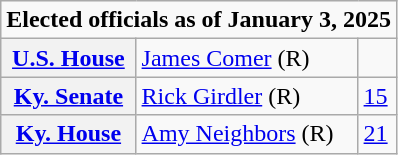<table class=wikitable>
<tr>
<td colspan="3"><strong>Elected officials as of January 3, 2025</strong></td>
</tr>
<tr>
<th scope=row><a href='#'>U.S. House</a></th>
<td><a href='#'>James Comer</a> (R)</td>
<td></td>
</tr>
<tr>
<th scope=row><a href='#'>Ky. Senate</a></th>
<td><a href='#'>Rick Girdler</a> (R)</td>
<td><a href='#'>15</a></td>
</tr>
<tr>
<th scope=row><a href='#'>Ky. House</a></th>
<td><a href='#'>Amy Neighbors</a> (R)</td>
<td><a href='#'>21</a></td>
</tr>
</table>
